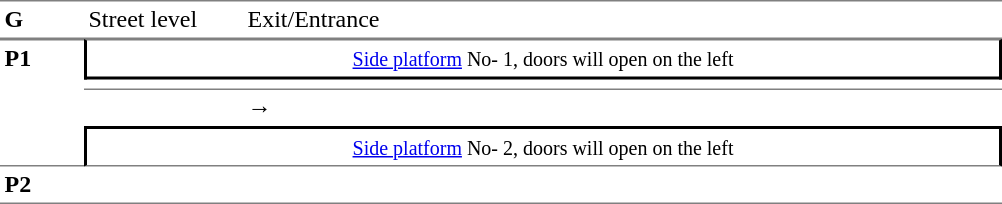<table table border=0 cellspacing=0 cellpadding=3>
<tr>
<td style="border-bottom:solid 1px gray;border-top:solid 1px gray;" width=50 valign=top><strong>G</strong></td>
<td style="border-top:solid 1px gray;border-bottom:solid 1px gray;" width=100 valign=top>Street level</td>
<td style="border-top:solid 1px gray;border-bottom:solid 1px gray;" width=500 valign=top>Exit/Entrance</td>
</tr>
<tr>
<td style="border-top:solid 1px gray;border-bottom:solid 1px gray;" width=50 rowspan=4 valign=top><strong>P1</strong></td>
<td style="border-top:solid 1px gray;border-right:solid 2px black;border-left:solid 2px black;border-bottom:solid 2px black;text-align:center;" colspan=2><small><a href='#'>Side platform</a> No- 1, doors will open on the left </small></td>
</tr>
<tr>
<td style="border-bottom:solid 1px gray;" width=100></td>
<td style="border-bottom:solid 1px gray;" width=500></td>
</tr>
<tr>
<td></td>
<td><span>→</span></td>
</tr>
<tr>
<td style="border-top:solid 2px black;border-right:solid 2px black;border-left:solid 2px black;border-bottom:solid 1px gray;text-align:center;" colspan=2><small><a href='#'>Side platform</a> No- 2, doors will open on the left </small></td>
</tr>
<tr>
<td style="border-bottom:solid 1px gray;" width=50 rowspan=2 valign=top><strong>P2</strong></td>
<td style="border-bottom:solid 1px gray;" width=100></td>
<td style="border-bottom:solid 1px gray;" width=500></td>
</tr>
<tr>
</tr>
</table>
